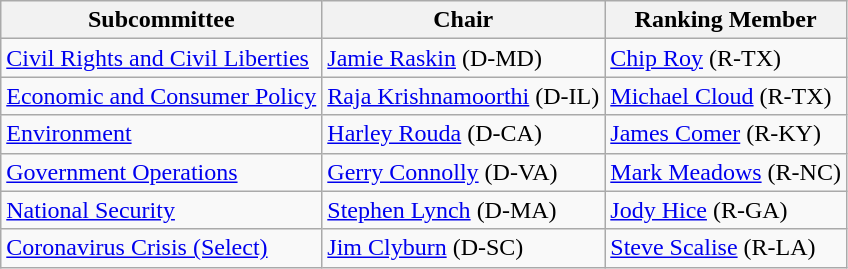<table class="wikitable">
<tr>
<th>Subcommittee</th>
<th>Chair</th>
<th>Ranking Member</th>
</tr>
<tr>
<td><a href='#'>Civil Rights and Civil Liberties</a></td>
<td><a href='#'>Jamie Raskin</a> (D-MD)</td>
<td><a href='#'>Chip Roy</a> (R-TX)</td>
</tr>
<tr>
<td><a href='#'>Economic and Consumer Policy</a></td>
<td><a href='#'>Raja Krishnamoorthi</a> (D-IL)</td>
<td><a href='#'>Michael Cloud</a> (R-TX)</td>
</tr>
<tr>
<td><a href='#'>Environment</a></td>
<td><a href='#'>Harley Rouda</a> (D-CA)</td>
<td><a href='#'>James Comer</a> (R-KY)</td>
</tr>
<tr>
<td><a href='#'>Government Operations</a></td>
<td><a href='#'>Gerry Connolly</a> (D-VA)</td>
<td><a href='#'>Mark Meadows</a> (R-NC)</td>
</tr>
<tr>
<td><a href='#'>National Security</a></td>
<td><a href='#'>Stephen Lynch</a> (D-MA)</td>
<td><a href='#'>Jody Hice</a> (R-GA)</td>
</tr>
<tr>
<td><a href='#'>Coronavirus Crisis (Select)</a></td>
<td><a href='#'>Jim Clyburn</a> (D-SC)</td>
<td><a href='#'>Steve Scalise</a> (R-LA)</td>
</tr>
</table>
